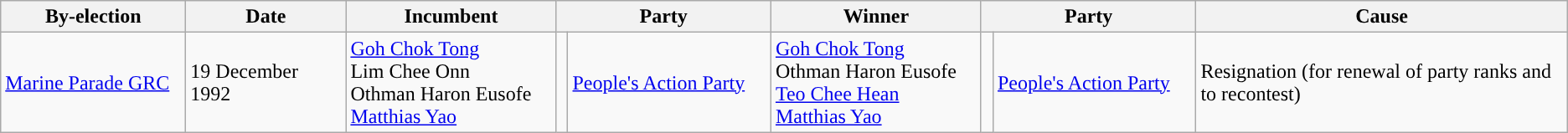<table class="wikitable">
<tr>
<th ! scope="col" width="140px">By-election</th>
<th ! scope="col" width="120px">Date</th>
<th ! scope="col" width="160px">Incumbent</th>
<th ! scope="col" width="200px" colspan=2>Party</th>
<th ! scope="col" width="160px">Winner</th>
<th ! scope="col" width="200px" colspan=2>Party</th>
<th ! scope="col">Cause</th>
</tr>
<tr>
<td><a href='#'>Marine Parade GRC</a></td>
<td>19 December 1992</td>
<td><a href='#'>Goh Chok Tong</a><br>Lim Chee Onn<br>Othman Haron Eusofe<br><a href='#'>Matthias Yao</a></td>
<td></td>
<td><a href='#'>People's Action Party</a></td>
<td><a href='#'>Goh Chok Tong</a><br>Othman Haron Eusofe<br><a href='#'>Teo Chee Hean</a><br><a href='#'>Matthias Yao</a></td>
<td></td>
<td><a href='#'>People's Action Party</a></td>
<td>Resignation (for renewal of party ranks and to recontest)</td>
</tr>
</table>
